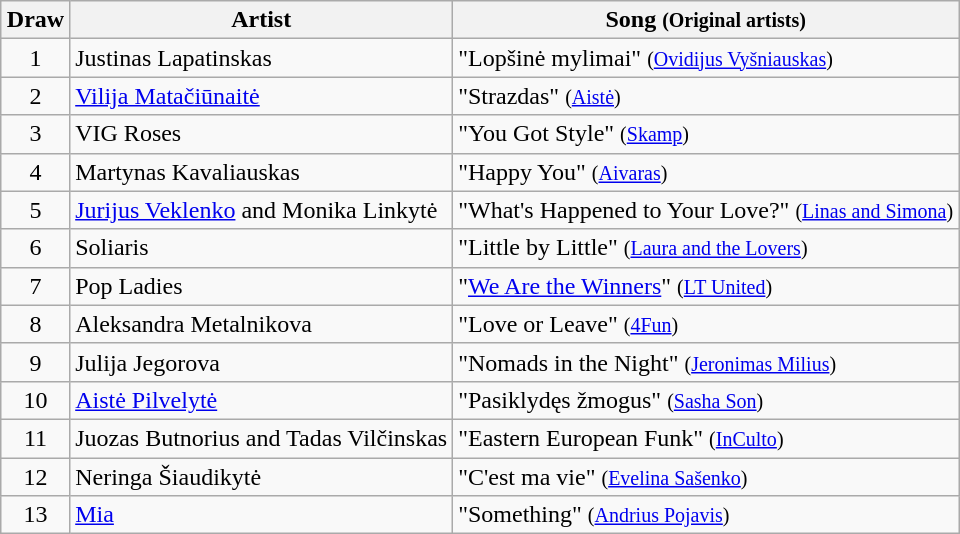<table class="sortable wikitable" style="margin: 1em auto 1em auto; text-align:center;">
<tr>
<th>Draw</th>
<th>Artist</th>
<th>Song <small>(Original artists)</small></th>
</tr>
<tr>
<td>1</td>
<td align="left">Justinas Lapatinskas</td>
<td align="left">"Lopšinė mylimai" <small>(<a href='#'>Ovidijus Vyšniauskas</a>)</small></td>
</tr>
<tr>
<td>2</td>
<td align="left"><a href='#'>Vilija Matačiūnaitė</a></td>
<td align="left">"Strazdas" <small>(<a href='#'>Aistė</a>)</small></td>
</tr>
<tr>
<td>3</td>
<td align="left">VIG Roses</td>
<td align="left">"You Got Style" <small>(<a href='#'>Skamp</a>)</small></td>
</tr>
<tr>
<td>4</td>
<td align="left">Martynas Kavaliauskas</td>
<td align="left">"Happy You" <small>(<a href='#'>Aivaras</a>)</small></td>
</tr>
<tr>
<td>5</td>
<td align="left"><a href='#'>Jurijus Veklenko</a> and Monika Linkytė</td>
<td align="left">"What's Happened to Your Love?" <small>(<a href='#'>Linas and Simona</a>)</small></td>
</tr>
<tr>
<td>6</td>
<td align="left">Soliaris</td>
<td align="left">"Little by Little" <small>(<a href='#'>Laura and the Lovers</a>)</small></td>
</tr>
<tr>
<td>7</td>
<td align="left">Pop Ladies</td>
<td align="left">"<a href='#'>We Are the Winners</a>" <small>(<a href='#'>LT United</a>)</small></td>
</tr>
<tr>
<td>8</td>
<td align="left">Aleksandra Metalnikova</td>
<td align="left">"Love or Leave" <small>(<a href='#'>4Fun</a>)</small></td>
</tr>
<tr>
<td>9</td>
<td align="left">Julija Jegorova</td>
<td align="left">"Nomads in the Night" <small>(<a href='#'>Jeronimas Milius</a>)</small></td>
</tr>
<tr>
<td>10</td>
<td align="left"><a href='#'>Aistė Pilvelytė</a></td>
<td align="left">"Pasiklydęs žmogus" <small>(<a href='#'>Sasha Son</a>)</small></td>
</tr>
<tr>
<td>11</td>
<td align="left">Juozas Butnorius and Tadas Vilčinskas</td>
<td align="left">"Eastern European Funk" <small>(<a href='#'>InCulto</a>)</small></td>
</tr>
<tr>
<td>12</td>
<td align="left">Neringa Šiaudikytė</td>
<td align="left">"C'est ma vie" <small>(<a href='#'>Evelina Sašenko</a>)</small></td>
</tr>
<tr>
<td>13</td>
<td align="left"><a href='#'>Mia</a></td>
<td align="left">"Something" <small>(<a href='#'>Andrius Pojavis</a>)</small></td>
</tr>
</table>
